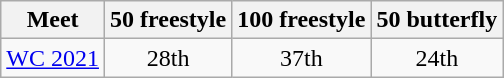<table class="sortable wikitable">
<tr>
<th>Meet</th>
<th class="unsortable">50 freestyle</th>
<th class="unsortable">100 freestyle</th>
<th class="unsortable">50 butterfly</th>
</tr>
<tr>
<td><a href='#'>WC 2021</a></td>
<td align="center">28th</td>
<td align="center">37th</td>
<td align="center">24th</td>
</tr>
</table>
